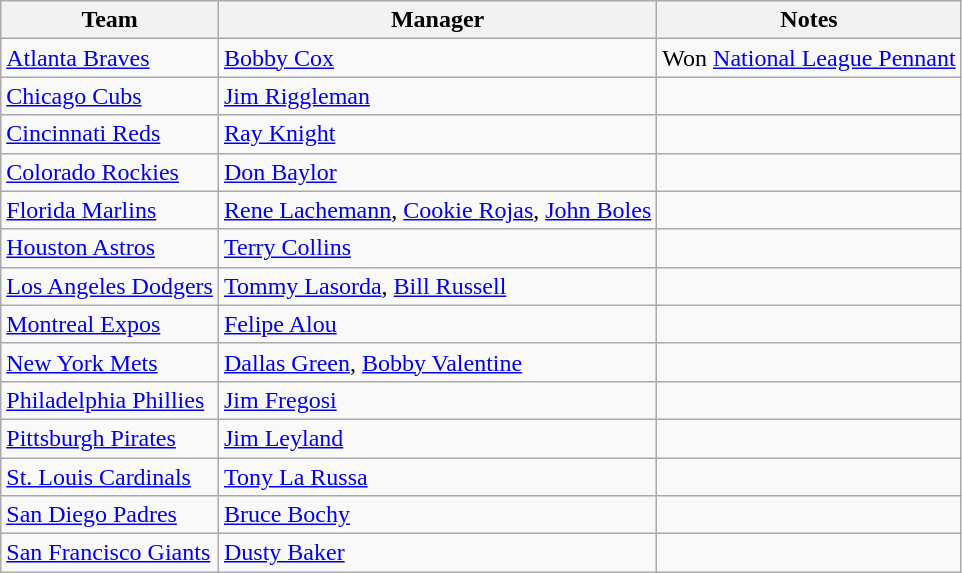<table class="wikitable">
<tr>
<th>Team</th>
<th>Manager</th>
<th>Notes</th>
</tr>
<tr>
<td><a href='#'>Atlanta Braves</a></td>
<td><a href='#'>Bobby Cox</a></td>
<td>Won <a href='#'>National League Pennant</a></td>
</tr>
<tr>
<td><a href='#'>Chicago Cubs</a></td>
<td><a href='#'>Jim Riggleman</a></td>
<td></td>
</tr>
<tr>
<td><a href='#'>Cincinnati Reds</a></td>
<td><a href='#'>Ray Knight</a></td>
<td></td>
</tr>
<tr>
<td><a href='#'>Colorado Rockies</a></td>
<td><a href='#'>Don Baylor</a></td>
<td></td>
</tr>
<tr>
<td><a href='#'>Florida Marlins</a></td>
<td><a href='#'>Rene Lachemann</a>, <a href='#'>Cookie Rojas</a>, <a href='#'>John Boles</a></td>
<td></td>
</tr>
<tr>
<td><a href='#'>Houston Astros</a></td>
<td><a href='#'>Terry Collins</a></td>
<td></td>
</tr>
<tr>
<td><a href='#'>Los Angeles Dodgers</a></td>
<td><a href='#'>Tommy Lasorda</a>, <a href='#'>Bill Russell</a></td>
<td></td>
</tr>
<tr>
<td><a href='#'>Montreal Expos</a></td>
<td><a href='#'>Felipe Alou</a></td>
<td></td>
</tr>
<tr>
<td><a href='#'>New York Mets</a></td>
<td><a href='#'>Dallas Green</a>, <a href='#'>Bobby Valentine</a></td>
<td></td>
</tr>
<tr>
<td><a href='#'>Philadelphia Phillies</a></td>
<td><a href='#'>Jim Fregosi</a></td>
<td></td>
</tr>
<tr>
<td><a href='#'>Pittsburgh Pirates</a></td>
<td><a href='#'>Jim Leyland</a></td>
<td></td>
</tr>
<tr>
<td><a href='#'>St. Louis Cardinals</a></td>
<td><a href='#'>Tony La Russa</a></td>
<td></td>
</tr>
<tr>
<td><a href='#'>San Diego Padres</a></td>
<td><a href='#'>Bruce Bochy</a></td>
<td></td>
</tr>
<tr>
<td><a href='#'>San Francisco Giants</a></td>
<td><a href='#'>Dusty Baker</a></td>
<td></td>
</tr>
</table>
